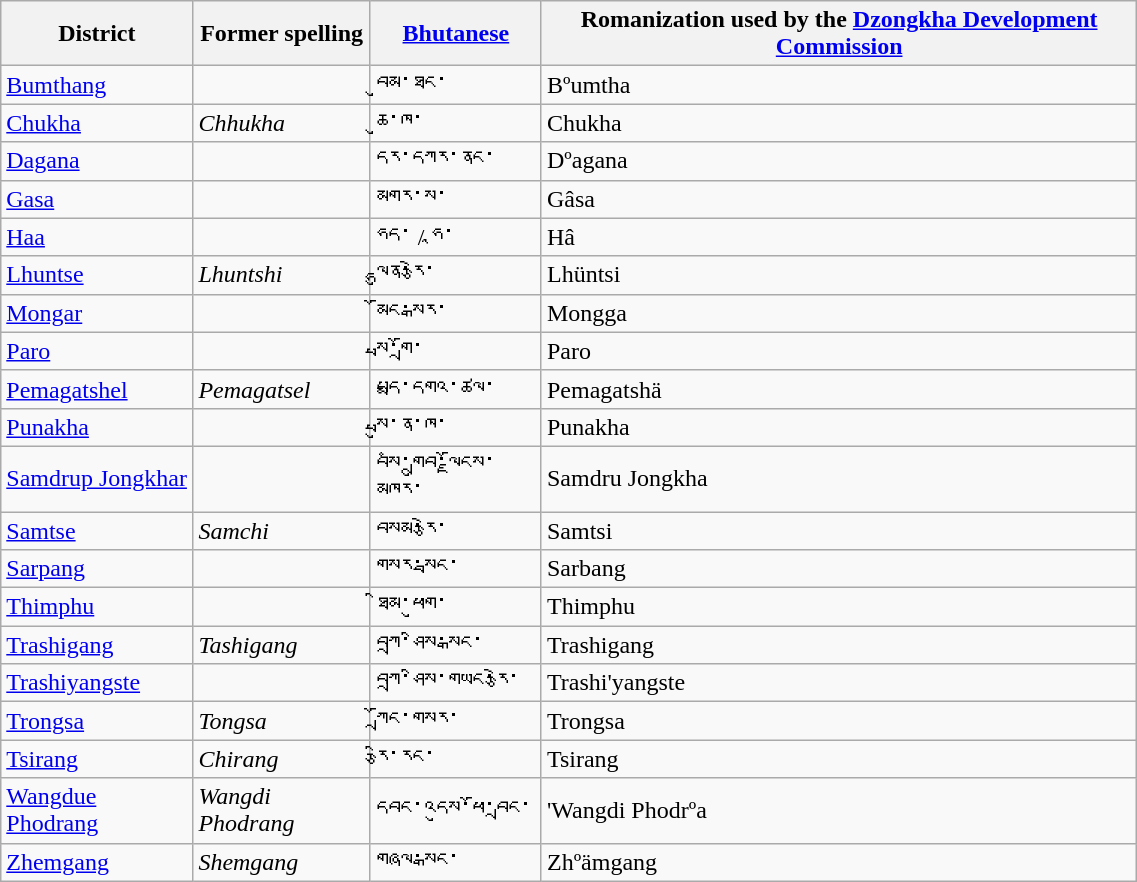<table class="wikitable sortable static-row-numbers static-row-header-text"  width="60%" style="font-size:100%;">
<tr>
<th>District</th>
<th>Former spelling</th>
<th><a href='#'>Bhutanese</a></th>
<th>Romanization used by the <a href='#'>Dzongkha Development Commission</a></th>
</tr>
<tr>
<td><a href='#'>Bumthang</a></td>
<td></td>
<td>བུམ་ཐང་</td>
<td>Bºumtha</td>
</tr>
<tr>
<td><a href='#'>Chukha</a></td>
<td><em>Chhukha</em></td>
<td>ཆུ་ཁ་</td>
<td>Chukha</td>
</tr>
<tr>
<td><a href='#'>Dagana</a></td>
<td></td>
<td>དར་དཀར་ནང་</td>
<td>Dºagana</td>
</tr>
<tr>
<td><a href='#'>Gasa</a></td>
<td></td>
<td>མགར་ས་</td>
<td>Gâsa</td>
</tr>
<tr>
<td><a href='#'>Haa</a></td>
<td></td>
<td>ཧད་ / ཧཱ་</td>
<td>Hâ</td>
</tr>
<tr>
<td><a href='#'>Lhuntse</a></td>
<td><em>Lhuntshi</em></td>
<td>ལྷུན་རྩེ་</td>
<td>Lhüntsi</td>
</tr>
<tr>
<td><a href='#'>Mongar</a></td>
<td></td>
<td>མོང་སྒར་</td>
<td>Mongga</td>
</tr>
<tr>
<td><a href='#'>Paro</a></td>
<td></td>
<td>སྤ་གྲོ་</td>
<td>Paro</td>
</tr>
<tr>
<td><a href='#'>Pemagatshel</a></td>
<td><em>Pemagatsel</em></td>
<td>པདྨ་དགའ་ཚལ་</td>
<td>Pemagatshä</td>
</tr>
<tr>
<td><a href='#'>Punakha</a></td>
<td></td>
<td>སྤུ་ན་ཁ་</td>
<td>Punakha</td>
</tr>
<tr>
<td><a href='#'>Samdrup Jongkhar</a></td>
<td></td>
<td>བསཾ་གྲུབ་ལྗོངས་མཁར་</td>
<td>Samdru Jongkha</td>
</tr>
<tr>
<td><a href='#'>Samtse</a></td>
<td><em>Samchi</em></td>
<td>བསམ་རྩེ་</td>
<td>Samtsi</td>
</tr>
<tr>
<td><a href='#'>Sarpang</a></td>
<td></td>
<td>གསར་སྦང་</td>
<td>Sarbang</td>
</tr>
<tr>
<td><a href='#'>Thimphu</a></td>
<td></td>
<td>ཐིམ་ཕུག་</td>
<td>Thimphu</td>
</tr>
<tr>
<td><a href='#'>Trashigang</a></td>
<td><em>Tashigang</em></td>
<td>བཀྲ་ཤིས་སྒང་</td>
<td>Trashigang</td>
</tr>
<tr>
<td><a href='#'>Trashiyangste</a></td>
<td></td>
<td>བཀྲ་ཤིས་གཡང་རྩེ་</td>
<td>Trashi'yangste</td>
</tr>
<tr>
<td><a href='#'>Trongsa</a></td>
<td><em>Tongsa</em></td>
<td>ཀྲོང་གསར་</td>
<td>Trongsa</td>
</tr>
<tr>
<td><a href='#'>Tsirang</a></td>
<td><em>Chirang</em></td>
<td>རྩི་རང་</td>
<td>Tsirang</td>
</tr>
<tr>
<td><a href='#'>Wangdue Phodrang</a></td>
<td><em>Wangdi Phodrang</em></td>
<td>དབང་འདུས་ཕོ་བྲང་</td>
<td>'Wangdi Phodrºa</td>
</tr>
<tr>
<td><a href='#'>Zhemgang</a></td>
<td><em>Shemgang</em></td>
<td>གཞལ་སྒང་</td>
<td>Zhºämgang</td>
</tr>
</table>
